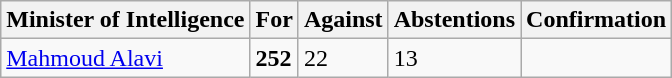<table class="wikitable">
<tr>
<th>Minister of Intelligence</th>
<th>For</th>
<th>Against</th>
<th>Abstentions</th>
<th>Confirmation</th>
</tr>
<tr>
<td><a href='#'>Mahmoud Alavi</a></td>
<td><strong>252</strong></td>
<td>22</td>
<td>13</td>
<td></td>
</tr>
</table>
